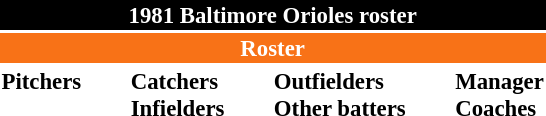<table class="toccolours" style="font-size: 95%;">
<tr>
<th colspan="10" style="background-color: black; color: white; text-align: center;">1981 Baltimore Orioles roster</th>
</tr>
<tr>
<td colspan="10" style="background-color: #F87217; color: white; text-align: center;"><strong>Roster</strong></td>
</tr>
<tr>
<td valign="top"><strong>Pitchers</strong><br>










</td>
<td width="25px"></td>
<td valign="top"><strong>Catchers</strong><br>


<strong>Infielders</strong>







</td>
<td width="25px"></td>
<td valign="top"><strong>Outfielders</strong><br>







<strong>Other batters</strong>


</td>
<td width="25px"></td>
<td valign="top"><strong>Manager</strong><br>
<strong>Coaches</strong>




</td>
</tr>
<tr>
</tr>
</table>
